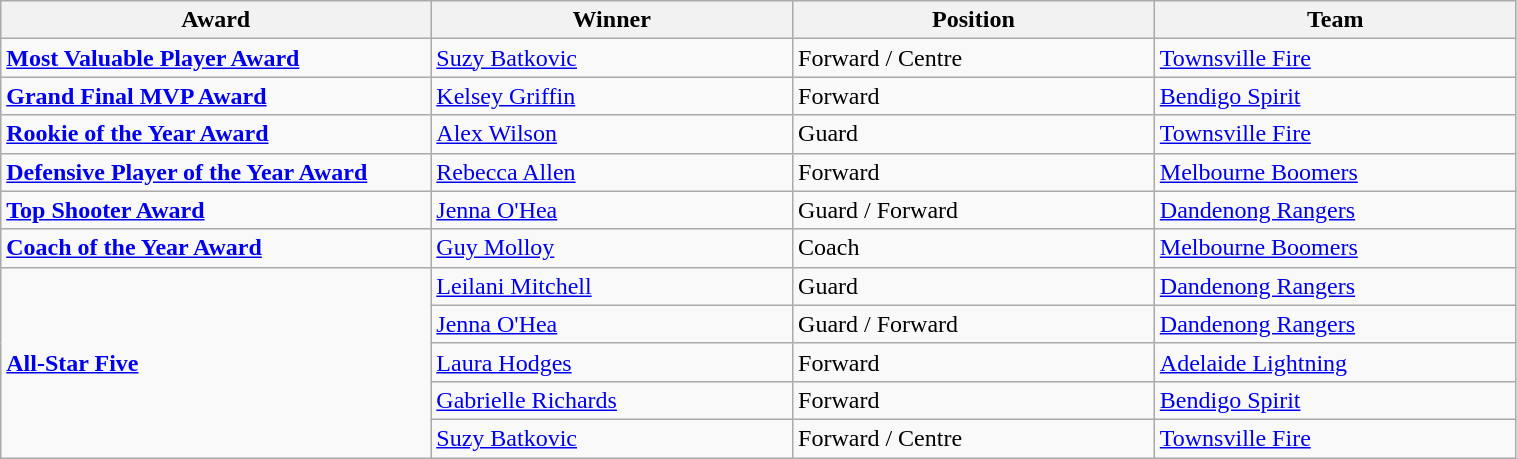<table class="wikitable" style="width: 80%">
<tr>
<th colspan=1 width=150>Award</th>
<th width=125>Winner</th>
<th width=125>Position</th>
<th width=125>Team</th>
</tr>
<tr>
<td><strong><a href='#'>Most Valuable Player Award</a></strong></td>
<td><a href='#'>Suzy Batkovic</a></td>
<td>Forward / Centre</td>
<td><a href='#'>Townsville Fire</a></td>
</tr>
<tr>
<td><strong><a href='#'>Grand Final MVP Award</a></strong></td>
<td><a href='#'>Kelsey Griffin</a></td>
<td>Forward</td>
<td><a href='#'>Bendigo Spirit</a></td>
</tr>
<tr>
<td><strong><a href='#'>Rookie of the Year Award</a></strong></td>
<td><a href='#'>Alex Wilson</a></td>
<td>Guard</td>
<td><a href='#'>Townsville Fire</a></td>
</tr>
<tr>
<td><strong><a href='#'>Defensive Player of the Year Award</a></strong></td>
<td><a href='#'>Rebecca Allen</a></td>
<td>Forward</td>
<td><a href='#'>Melbourne Boomers</a></td>
</tr>
<tr>
<td><strong><a href='#'>Top Shooter Award</a></strong></td>
<td><a href='#'>Jenna O'Hea</a></td>
<td>Guard / Forward</td>
<td><a href='#'>Dandenong Rangers</a></td>
</tr>
<tr>
<td><strong><a href='#'>Coach of the Year Award</a></strong></td>
<td><a href='#'>Guy Molloy</a></td>
<td>Coach</td>
<td><a href='#'>Melbourne Boomers</a></td>
</tr>
<tr>
<td rowspan=5><strong><a href='#'>All-Star Five</a></strong></td>
<td><a href='#'>Leilani Mitchell</a></td>
<td>Guard</td>
<td><a href='#'>Dandenong Rangers</a></td>
</tr>
<tr>
<td><a href='#'>Jenna O'Hea</a></td>
<td>Guard / Forward</td>
<td><a href='#'>Dandenong Rangers</a></td>
</tr>
<tr>
<td><a href='#'>Laura Hodges</a></td>
<td>Forward</td>
<td><a href='#'>Adelaide Lightning</a></td>
</tr>
<tr>
<td><a href='#'>Gabrielle Richards</a></td>
<td>Forward</td>
<td><a href='#'>Bendigo Spirit</a></td>
</tr>
<tr>
<td><a href='#'>Suzy Batkovic</a></td>
<td>Forward / Centre</td>
<td><a href='#'>Townsville Fire</a></td>
</tr>
</table>
